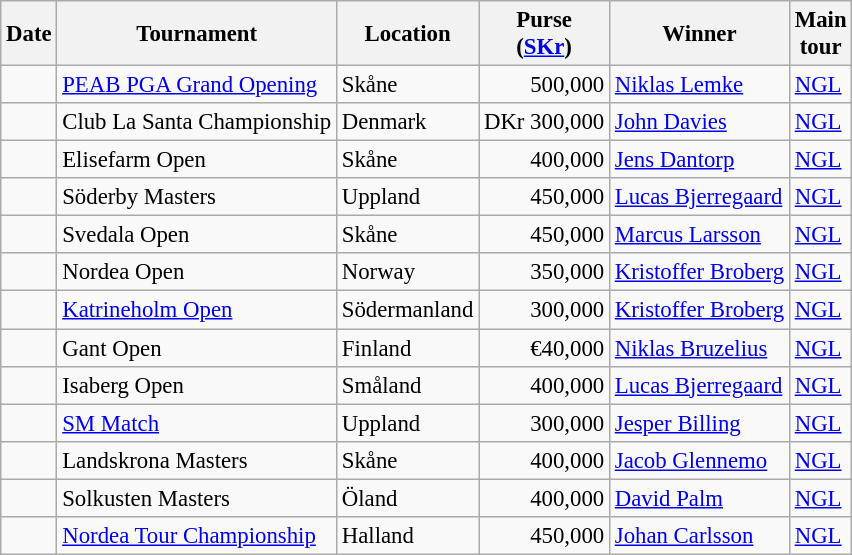<table class="wikitable" style="font-size:95%;">
<tr>
<th>Date</th>
<th>Tournament</th>
<th>Location</th>
<th>Purse<br>(<a href='#'>SKr</a>)</th>
<th>Winner</th>
<th>Main<br>tour</th>
</tr>
<tr>
<td></td>
<td><a href='#'>PEAB PGA Grand Opening</a></td>
<td>Skåne</td>
<td align=right>500,000</td>
<td> <a href='#'>Niklas Lemke</a></td>
<td><a href='#'>NGL</a></td>
</tr>
<tr>
<td></td>
<td>Club La Santa Championship</td>
<td>Denmark</td>
<td align=right>DKr 300,000</td>
<td> <a href='#'>John Davies</a></td>
<td><a href='#'>NGL</a></td>
</tr>
<tr>
<td></td>
<td>Elisefarm Open</td>
<td>Skåne</td>
<td align=right>400,000</td>
<td> <a href='#'>Jens Dantorp</a></td>
<td><a href='#'>NGL</a></td>
</tr>
<tr>
<td></td>
<td>Söderby Masters</td>
<td>Uppland</td>
<td align=right>450,000</td>
<td> <a href='#'>Lucas Bjerregaard</a></td>
<td><a href='#'>NGL</a></td>
</tr>
<tr>
<td></td>
<td>Svedala Open</td>
<td>Skåne</td>
<td align=right>450,000</td>
<td> <a href='#'>Marcus Larsson</a></td>
<td><a href='#'>NGL</a></td>
</tr>
<tr>
<td></td>
<td>Nordea Open</td>
<td>Norway</td>
<td align=right>350,000</td>
<td> <a href='#'>Kristoffer Broberg</a></td>
<td><a href='#'>NGL</a></td>
</tr>
<tr>
<td></td>
<td><a href='#'>Katrineholm Open</a></td>
<td>Södermanland</td>
<td align=right>300,000</td>
<td> <a href='#'>Kristoffer Broberg</a></td>
<td><a href='#'>NGL</a></td>
</tr>
<tr>
<td></td>
<td>Gant Open</td>
<td>Finland</td>
<td align=right>€40,000</td>
<td> <a href='#'>Niklas Bruzelius</a></td>
<td><a href='#'>NGL</a></td>
</tr>
<tr>
<td></td>
<td>Isaberg Open</td>
<td>Småland</td>
<td align=right>400,000</td>
<td> <a href='#'>Lucas Bjerregaard</a></td>
<td><a href='#'>NGL</a></td>
</tr>
<tr>
<td></td>
<td><a href='#'>SM Match</a></td>
<td>Uppland</td>
<td align=right>300,000</td>
<td> <a href='#'>Jesper Billing</a></td>
<td><a href='#'>NGL</a></td>
</tr>
<tr>
<td></td>
<td>Landskrona Masters</td>
<td>Skåne</td>
<td align=right>400,000</td>
<td> <a href='#'>Jacob Glennemo</a></td>
<td><a href='#'>NGL</a></td>
</tr>
<tr>
<td></td>
<td>Solkusten Masters</td>
<td>Öland</td>
<td align=right>400,000</td>
<td> <a href='#'>David Palm</a></td>
<td><a href='#'>NGL</a></td>
</tr>
<tr>
<td></td>
<td><a href='#'>Nordea Tour Championship</a></td>
<td>Halland</td>
<td align=right>450,000</td>
<td> <a href='#'>Johan Carlsson</a></td>
<td><a href='#'>NGL</a></td>
</tr>
</table>
